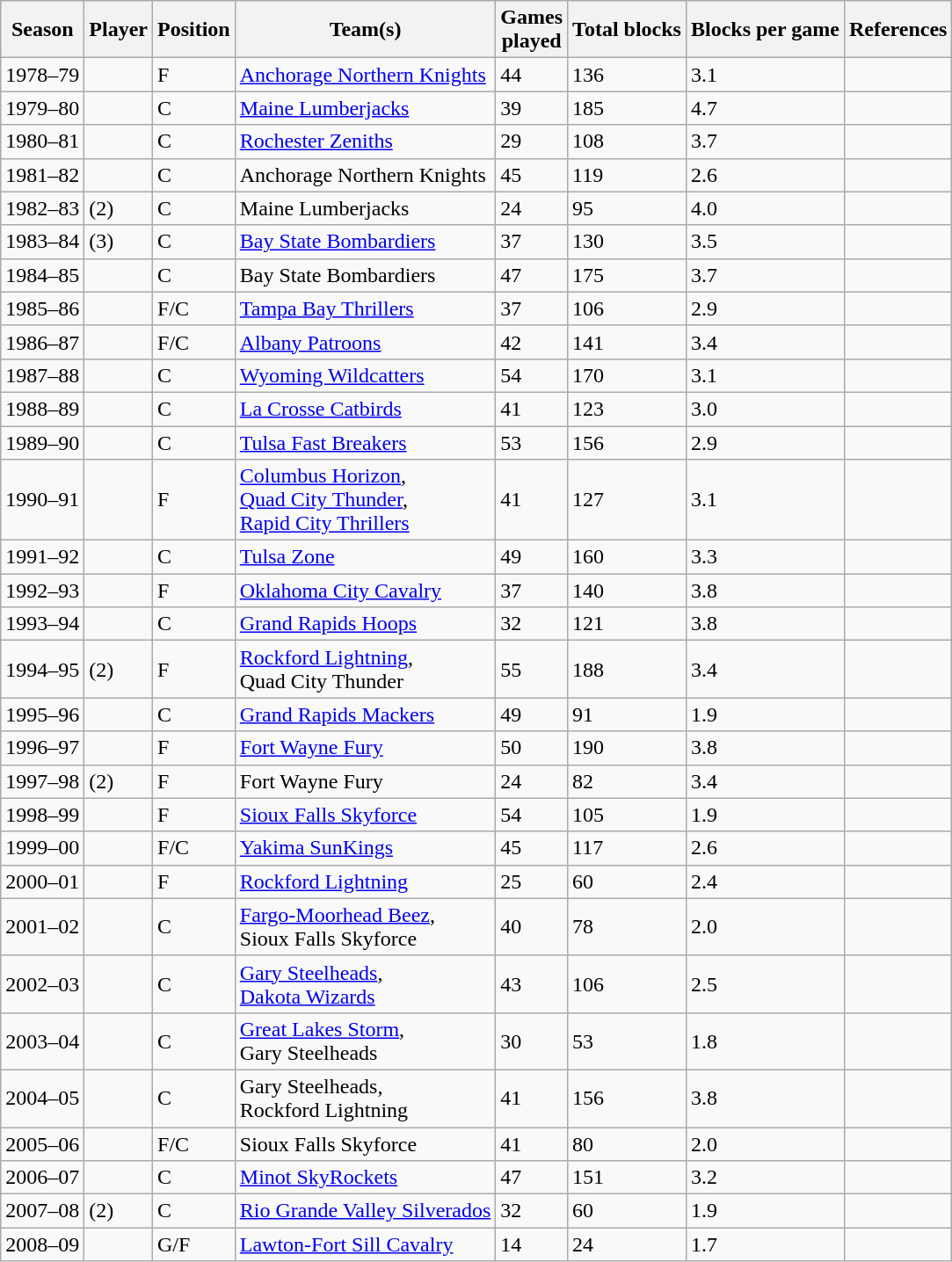<table class="wikitable sortable">
<tr>
<th>Season</th>
<th>Player</th>
<th class="unsortable">Position</th>
<th>Team(s)</th>
<th>Games<br>played</th>
<th>Total blocks</th>
<th>Blocks per game</th>
<th class="unsortable">References</th>
</tr>
<tr>
<td>1978–79</td>
<td></td>
<td>F</td>
<td><a href='#'>Anchorage Northern Knights</a></td>
<td>44</td>
<td>136</td>
<td>3.1</td>
<td></td>
</tr>
<tr>
<td>1979–80</td>
<td></td>
<td>C</td>
<td><a href='#'>Maine Lumberjacks</a></td>
<td>39</td>
<td>185</td>
<td>4.7</td>
<td></td>
</tr>
<tr>
<td>1980–81</td>
<td></td>
<td>C</td>
<td><a href='#'>Rochester Zeniths</a></td>
<td>29</td>
<td>108</td>
<td>3.7</td>
<td></td>
</tr>
<tr>
<td>1981–82</td>
<td></td>
<td>C</td>
<td>Anchorage Northern Knights</td>
<td>45</td>
<td>119</td>
<td>2.6</td>
<td></td>
</tr>
<tr>
<td>1982–83</td>
<td> (2)</td>
<td>C</td>
<td>Maine Lumberjacks</td>
<td>24</td>
<td>95</td>
<td>4.0</td>
<td></td>
</tr>
<tr>
<td>1983–84</td>
<td> (3)</td>
<td>C</td>
<td><a href='#'>Bay State Bombardiers</a></td>
<td>37</td>
<td>130</td>
<td>3.5</td>
<td></td>
</tr>
<tr>
<td>1984–85</td>
<td></td>
<td>C</td>
<td>Bay State Bombardiers</td>
<td>47</td>
<td>175</td>
<td>3.7</td>
<td></td>
</tr>
<tr>
<td>1985–86</td>
<td></td>
<td>F/C</td>
<td><a href='#'>Tampa Bay Thrillers</a></td>
<td>37</td>
<td>106</td>
<td>2.9</td>
<td></td>
</tr>
<tr>
<td>1986–87</td>
<td></td>
<td>F/C</td>
<td><a href='#'>Albany Patroons</a></td>
<td>42</td>
<td>141</td>
<td>3.4</td>
<td></td>
</tr>
<tr>
<td>1987–88</td>
<td></td>
<td>C</td>
<td><a href='#'>Wyoming Wildcatters</a></td>
<td>54</td>
<td>170</td>
<td>3.1</td>
<td></td>
</tr>
<tr>
<td>1988–89</td>
<td></td>
<td>C</td>
<td><a href='#'>La Crosse Catbirds</a></td>
<td>41</td>
<td>123</td>
<td>3.0</td>
<td></td>
</tr>
<tr>
<td>1989–90</td>
<td></td>
<td>C</td>
<td><a href='#'>Tulsa Fast Breakers</a></td>
<td>53</td>
<td>156</td>
<td>2.9</td>
<td></td>
</tr>
<tr>
<td>1990–91</td>
<td></td>
<td>F</td>
<td><a href='#'>Columbus Horizon</a>,<br><a href='#'>Quad City Thunder</a>,<br><a href='#'>Rapid City Thrillers</a></td>
<td>41</td>
<td>127</td>
<td>3.1</td>
<td></td>
</tr>
<tr>
<td>1991–92</td>
<td></td>
<td>C</td>
<td><a href='#'>Tulsa Zone</a></td>
<td>49</td>
<td>160</td>
<td>3.3</td>
<td></td>
</tr>
<tr>
<td>1992–93</td>
<td></td>
<td>F</td>
<td><a href='#'>Oklahoma City Cavalry</a></td>
<td>37</td>
<td>140</td>
<td>3.8</td>
<td></td>
</tr>
<tr>
<td>1993–94</td>
<td></td>
<td>C</td>
<td><a href='#'>Grand Rapids Hoops</a></td>
<td>32</td>
<td>121</td>
<td>3.8</td>
<td></td>
</tr>
<tr>
<td>1994–95</td>
<td> (2)</td>
<td>F</td>
<td><a href='#'>Rockford Lightning</a>,<br>Quad City Thunder</td>
<td>55</td>
<td>188</td>
<td>3.4</td>
<td></td>
</tr>
<tr>
<td>1995–96</td>
<td></td>
<td>C</td>
<td><a href='#'>Grand Rapids Mackers</a></td>
<td>49</td>
<td>91</td>
<td>1.9</td>
<td></td>
</tr>
<tr>
<td>1996–97</td>
<td></td>
<td>F</td>
<td><a href='#'>Fort Wayne Fury</a></td>
<td>50</td>
<td>190</td>
<td>3.8</td>
<td></td>
</tr>
<tr>
<td>1997–98</td>
<td> (2)</td>
<td>F</td>
<td>Fort Wayne Fury</td>
<td>24</td>
<td>82</td>
<td>3.4</td>
<td></td>
</tr>
<tr>
<td>1998–99</td>
<td></td>
<td>F</td>
<td><a href='#'>Sioux Falls Skyforce</a></td>
<td>54</td>
<td>105</td>
<td>1.9</td>
<td></td>
</tr>
<tr>
<td>1999–00</td>
<td></td>
<td>F/C</td>
<td><a href='#'>Yakima SunKings</a></td>
<td>45</td>
<td>117</td>
<td>2.6</td>
<td></td>
</tr>
<tr>
<td>2000–01</td>
<td></td>
<td>F</td>
<td><a href='#'>Rockford Lightning</a></td>
<td>25</td>
<td>60</td>
<td>2.4</td>
<td></td>
</tr>
<tr>
<td>2001–02</td>
<td></td>
<td>C</td>
<td><a href='#'>Fargo-Moorhead Beez</a>,<br>Sioux Falls Skyforce</td>
<td>40</td>
<td>78</td>
<td>2.0</td>
<td></td>
</tr>
<tr>
<td>2002–03</td>
<td></td>
<td>C</td>
<td><a href='#'>Gary Steelheads</a>,<br><a href='#'>Dakota Wizards</a></td>
<td>43</td>
<td>106</td>
<td>2.5</td>
<td></td>
</tr>
<tr>
<td>2003–04</td>
<td></td>
<td>C</td>
<td><a href='#'>Great Lakes Storm</a>,<br>Gary Steelheads</td>
<td>30</td>
<td>53</td>
<td>1.8</td>
<td></td>
</tr>
<tr>
<td>2004–05</td>
<td></td>
<td>C</td>
<td>Gary Steelheads,<br>Rockford Lightning</td>
<td>41</td>
<td>156</td>
<td>3.8</td>
<td></td>
</tr>
<tr>
<td>2005–06</td>
<td></td>
<td>F/C</td>
<td>Sioux Falls Skyforce</td>
<td>41</td>
<td>80</td>
<td>2.0</td>
<td></td>
</tr>
<tr>
<td>2006–07</td>
<td></td>
<td>C</td>
<td><a href='#'>Minot SkyRockets</a></td>
<td>47</td>
<td>151</td>
<td>3.2</td>
<td></td>
</tr>
<tr>
<td>2007–08</td>
<td> (2)</td>
<td>C</td>
<td><a href='#'>Rio Grande Valley Silverados</a></td>
<td>32</td>
<td>60</td>
<td>1.9</td>
<td></td>
</tr>
<tr>
<td>2008–09</td>
<td></td>
<td>G/F</td>
<td><a href='#'>Lawton-Fort Sill Cavalry</a></td>
<td>14</td>
<td>24</td>
<td>1.7</td>
<td></td>
</tr>
</table>
